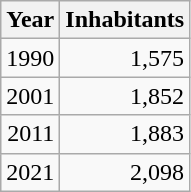<table cellspacing="0" cellpadding="0">
<tr>
<td valign="top"><br><table class="wikitable sortable zebra hintergrundfarbe5">
<tr>
<th>Year</th>
<th>Inhabitants</th>
</tr>
<tr align="right">
<td>1990</td>
<td>1,575</td>
</tr>
<tr align="right">
<td>2001</td>
<td>1,852</td>
</tr>
<tr align="right">
<td>2011</td>
<td>1,883</td>
</tr>
<tr align="right">
<td>2021</td>
<td>2,098</td>
</tr>
</table>
</td>
</tr>
</table>
